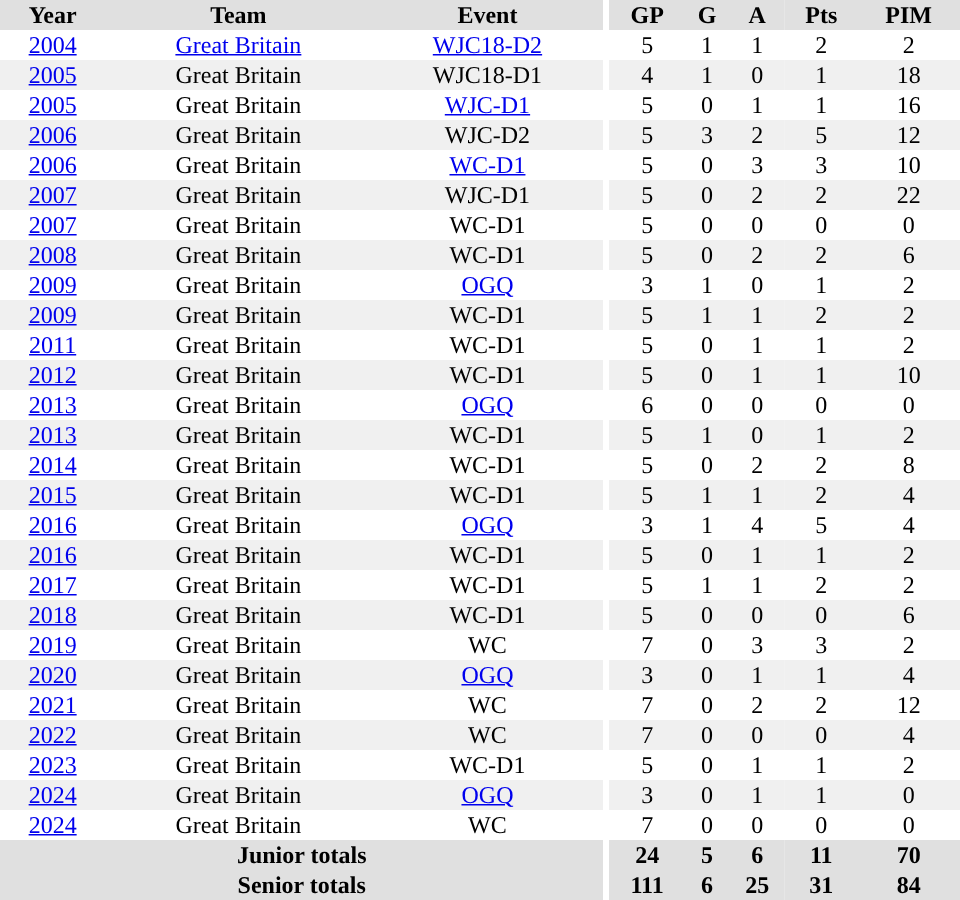<table border="0" cellpadding="1" cellspacing="0" ID="Table3" style="text-align:center; width:40em">
<tr ALIGN="center" style="background:#e0e0e0;">
<th>Year</th>
<th>Team</th>
<th>Event</th>
<th rowspan="99" style="background:#ffffff;"></th>
<th>GP</th>
<th>G</th>
<th>A</th>
<th>Pts</th>
<th>PIM</th>
</tr>
<tr style="text-align:center;">
<td><a href='#'>2004</a></td>
<td><a href='#'>Great Britain</a></td>
<td><a href='#'>WJC18-D2</a></td>
<td>5</td>
<td>1</td>
<td>1</td>
<td>2</td>
<td>2</td>
</tr>
<tr style="text-align:center; background:#f0f0f0;">
<td><a href='#'>2005</a></td>
<td>Great Britain</td>
<td>WJC18-D1</td>
<td>4</td>
<td>1</td>
<td>0</td>
<td>1</td>
<td>18</td>
</tr>
<tr style="text-align:center;">
<td><a href='#'>2005</a></td>
<td>Great Britain</td>
<td><a href='#'>WJC-D1</a></td>
<td>5</td>
<td>0</td>
<td>1</td>
<td>1</td>
<td>16</td>
</tr>
<tr style="text-align:center; background:#f0f0f0;">
<td><a href='#'>2006</a></td>
<td>Great Britain</td>
<td>WJC-D2</td>
<td>5</td>
<td>3</td>
<td>2</td>
<td>5</td>
<td>12</td>
</tr>
<tr style="text-align:center;">
<td><a href='#'>2006</a></td>
<td>Great Britain</td>
<td><a href='#'>WC-D1</a></td>
<td>5</td>
<td>0</td>
<td>3</td>
<td>3</td>
<td>10</td>
</tr>
<tr style="text-align:center; background:#f0f0f0;">
<td><a href='#'>2007</a></td>
<td>Great Britain</td>
<td>WJC-D1</td>
<td>5</td>
<td>0</td>
<td>2</td>
<td>2</td>
<td>22</td>
</tr>
<tr style="text-align:center;">
<td><a href='#'>2007</a></td>
<td>Great Britain</td>
<td>WC-D1</td>
<td>5</td>
<td>0</td>
<td>0</td>
<td>0</td>
<td>0</td>
</tr>
<tr style="text-align:center; background:#f0f0f0;">
<td><a href='#'>2008</a></td>
<td>Great Britain</td>
<td>WC-D1</td>
<td>5</td>
<td>0</td>
<td>2</td>
<td>2</td>
<td>6</td>
</tr>
<tr style="text-align:center;">
<td><a href='#'>2009</a></td>
<td>Great Britain</td>
<td><a href='#'>OGQ</a></td>
<td>3</td>
<td>1</td>
<td>0</td>
<td>1</td>
<td>2</td>
</tr>
<tr style="text-align:center; background:#f0f0f0;">
<td><a href='#'>2009</a></td>
<td>Great Britain</td>
<td>WC-D1</td>
<td>5</td>
<td>1</td>
<td>1</td>
<td>2</td>
<td>2</td>
</tr>
<tr style="text-align:center;">
<td ALIGN="center"><a href='#'>2011</a></td>
<td ALIGN="center">Great Britain</td>
<td ALIGN="center">WC-D1</td>
<td ALIGN="center">5</td>
<td ALIGN="center">0</td>
<td ALIGN="center">1</td>
<td ALIGN="center">1</td>
<td ALIGN="center">2</td>
</tr>
<tr style="text-align:center; background:#f0f0f0;">
<td ALIGN="center"><a href='#'>2012</a></td>
<td ALIGN="center">Great Britain</td>
<td ALIGN="center">WC-D1</td>
<td ALIGN="center">5</td>
<td ALIGN="center">0</td>
<td ALIGN="center">1</td>
<td ALIGN="center">1</td>
<td ALIGN="center">10</td>
</tr>
<tr style="text-align:center;">
<td><a href='#'>2013</a></td>
<td>Great Britain</td>
<td><a href='#'>OGQ</a></td>
<td>6</td>
<td>0</td>
<td>0</td>
<td>0</td>
<td>0</td>
</tr>
<tr style="text-align:center; background:#f0f0f0;">
<td ALIGN="center"><a href='#'>2013</a></td>
<td ALIGN="center">Great Britain</td>
<td ALIGN="center">WC-D1</td>
<td ALIGN="center">5</td>
<td ALIGN="center">1</td>
<td ALIGN="center">0</td>
<td ALIGN="center">1</td>
<td ALIGN="center">2</td>
</tr>
<tr style="text-align:center;">
<td ALIGN="center"><a href='#'>2014</a></td>
<td ALIGN="center">Great Britain</td>
<td ALIGN="center">WC-D1</td>
<td ALIGN="center">5</td>
<td ALIGN="center">0</td>
<td ALIGN="center">2</td>
<td ALIGN="center">2</td>
<td ALIGN="center">8</td>
</tr>
<tr style="text-align:center; background:#f0f0f0;">
<td ALIGN="center"><a href='#'>2015</a></td>
<td ALIGN="center">Great Britain</td>
<td ALIGN="center">WC-D1</td>
<td ALIGN="center">5</td>
<td ALIGN="center">1</td>
<td ALIGN="center">1</td>
<td ALIGN="center">2</td>
<td ALIGN="center">4</td>
</tr>
<tr style="text-align:center;">
<td><a href='#'>2016</a></td>
<td>Great Britain</td>
<td><a href='#'>OGQ</a></td>
<td>3</td>
<td>1</td>
<td>4</td>
<td>5</td>
<td>4</td>
</tr>
<tr style="text-align:center; background:#f0f0f0;">
<td ALIGN="center"><a href='#'>2016</a></td>
<td ALIGN="center">Great Britain</td>
<td ALIGN="center">WC-D1</td>
<td ALIGN="center">5</td>
<td ALIGN="center">0</td>
<td ALIGN="center">1</td>
<td ALIGN="center">1</td>
<td ALIGN="center">2</td>
</tr>
<tr style="text-align:center;">
<td ALIGN="center"><a href='#'>2017</a></td>
<td ALIGN="center">Great Britain</td>
<td ALIGN="center">WC-D1</td>
<td ALIGN="center">5</td>
<td ALIGN="center">1</td>
<td ALIGN="center">1</td>
<td ALIGN="center">2</td>
<td ALIGN="center">2</td>
</tr>
<tr style="text-align:center; background:#f0f0f0;">
<td ALIGN="center"><a href='#'>2018</a></td>
<td ALIGN="center">Great Britain</td>
<td ALIGN="center">WC-D1</td>
<td ALIGN="center">5</td>
<td ALIGN="center">0</td>
<td ALIGN="center">0</td>
<td ALIGN="center">0</td>
<td ALIGN="center">6</td>
</tr>
<tr style="text-align:center;">
<td ALIGN="center"><a href='#'>2019</a></td>
<td ALIGN="center">Great Britain</td>
<td ALIGN="center">WC</td>
<td ALIGN="center">7</td>
<td ALIGN="center">0</td>
<td ALIGN="center">3</td>
<td ALIGN="center">3</td>
<td ALIGN="center">2</td>
</tr>
<tr style="text-align:center; background:#f0f0f0;">
<td ALIGN="center"><a href='#'>2020</a></td>
<td ALIGN="center">Great Britain</td>
<td ALIGN="center"><a href='#'>OGQ</a></td>
<td ALIGN="center">3</td>
<td ALIGN="center">0</td>
<td ALIGN="center">1</td>
<td ALIGN="center">1</td>
<td ALIGN="center">4</td>
</tr>
<tr style="text-align:center;">
<td ALIGN="center"><a href='#'>2021</a></td>
<td ALIGN="center">Great Britain</td>
<td ALIGN="center">WC</td>
<td ALIGN="center">7</td>
<td ALIGN="center">0</td>
<td ALIGN="center">2</td>
<td ALIGN="center">2</td>
<td ALIGN="center">12</td>
</tr>
<tr style="text-align:center; background:#f0f0f0;">
<td ALIGN="center"><a href='#'>2022</a></td>
<td ALIGN="center">Great Britain</td>
<td ALIGN="center">WC</td>
<td ALIGN="center">7</td>
<td ALIGN="center">0</td>
<td ALIGN="center">0</td>
<td ALIGN="center">0</td>
<td ALIGN="center">4</td>
</tr>
<tr style="text-align:center;">
<td ALIGN="center"><a href='#'>2023</a></td>
<td ALIGN="center">Great Britain</td>
<td ALIGN="center">WC-D1</td>
<td ALIGN="center">5</td>
<td ALIGN="center">0</td>
<td ALIGN="center">1</td>
<td ALIGN="center">1</td>
<td ALIGN="center">2</td>
</tr>
<tr style="text-align:center; background:#f0f0f0;">
<td ALIGN="center"><a href='#'>2024</a></td>
<td ALIGN="center">Great Britain</td>
<td ALIGN="center"><a href='#'>OGQ</a></td>
<td ALIGN="center">3</td>
<td ALIGN="center">0</td>
<td ALIGN="center">1</td>
<td ALIGN="center">1</td>
<td ALIGN="center">0</td>
</tr>
<tr style="text-align:center;">
<td ALIGN="center"><a href='#'>2024</a></td>
<td ALIGN="center">Great Britain</td>
<td ALIGN="center">WC</td>
<td ALIGN="center">7</td>
<td ALIGN="center">0</td>
<td ALIGN="center">0</td>
<td ALIGN="center">0</td>
<td ALIGN="center">0</td>
</tr>
<tr style="text-align:center; background:#e0e0e0;">
<th colspan="3">Junior totals</th>
<th style="text-align:center;">24</th>
<th style="text-align:center;">5</th>
<th style="text-align:center;">6</th>
<th style="text-align:center;">11</th>
<th style="text-align:center;">70</th>
</tr>
<tr style="text-align:center; background:#e0e0e0;">
<th colspan="3">Senior totals</th>
<th style="text-align:center;">111</th>
<th style="text-align:center;">6</th>
<th style="text-align:center;">25</th>
<th style="text-align:center;">31</th>
<th style="text-align:center;">84</th>
</tr>
</table>
